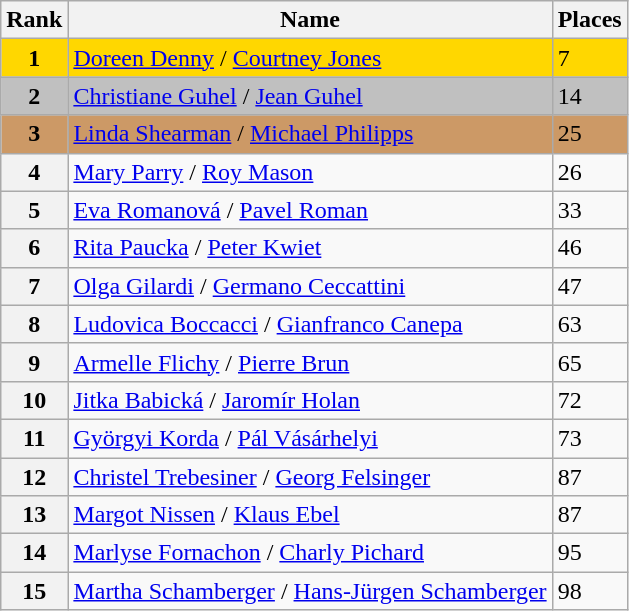<table class="wikitable">
<tr>
<th>Rank</th>
<th>Name</th>
<th>Places</th>
</tr>
<tr bgcolor="gold">
<td align="center"><strong>1</strong></td>
<td> <a href='#'>Doreen Denny</a> / <a href='#'>Courtney Jones</a></td>
<td>7</td>
</tr>
<tr bgcolor="silver">
<td align="center"><strong>2</strong></td>
<td> <a href='#'>Christiane Guhel</a> / <a href='#'>Jean Guhel</a></td>
<td>14</td>
</tr>
<tr bgcolor="cc9966">
<td align="center"><strong>3</strong></td>
<td> <a href='#'>Linda Shearman</a> / <a href='#'>Michael Philipps</a></td>
<td>25</td>
</tr>
<tr>
<th>4</th>
<td> <a href='#'>Mary Parry</a> / <a href='#'>Roy Mason</a></td>
<td>26</td>
</tr>
<tr>
<th>5</th>
<td> <a href='#'>Eva Romanová</a> / <a href='#'>Pavel Roman</a></td>
<td>33</td>
</tr>
<tr>
<th>6</th>
<td> <a href='#'>Rita Paucka</a> / <a href='#'>Peter Kwiet</a></td>
<td>46</td>
</tr>
<tr>
<th>7</th>
<td> <a href='#'>Olga Gilardi</a> / <a href='#'>Germano Ceccattini</a></td>
<td>47</td>
</tr>
<tr>
<th>8</th>
<td> <a href='#'>Ludovica Boccacci</a> / <a href='#'>Gianfranco Canepa</a></td>
<td>63</td>
</tr>
<tr>
<th>9</th>
<td> <a href='#'>Armelle Flichy</a> / <a href='#'>Pierre Brun</a></td>
<td>65</td>
</tr>
<tr>
<th>10</th>
<td> <a href='#'>Jitka Babická</a> / <a href='#'>Jaromír Holan</a></td>
<td>72</td>
</tr>
<tr>
<th>11</th>
<td> <a href='#'>Györgyi Korda</a> / <a href='#'>Pál Vásárhelyi</a></td>
<td>73</td>
</tr>
<tr>
<th>12</th>
<td> <a href='#'>Christel Trebesiner</a> / <a href='#'>Georg Felsinger</a></td>
<td>87</td>
</tr>
<tr>
<th>13</th>
<td> <a href='#'>Margot Nissen</a> / <a href='#'>Klaus Ebel</a></td>
<td>87</td>
</tr>
<tr>
<th>14</th>
<td> <a href='#'>Marlyse Fornachon</a> / <a href='#'>Charly Pichard</a></td>
<td>95</td>
</tr>
<tr>
<th>15</th>
<td> <a href='#'>Martha Schamberger</a> / <a href='#'>Hans-Jürgen Schamberger</a></td>
<td>98</td>
</tr>
</table>
